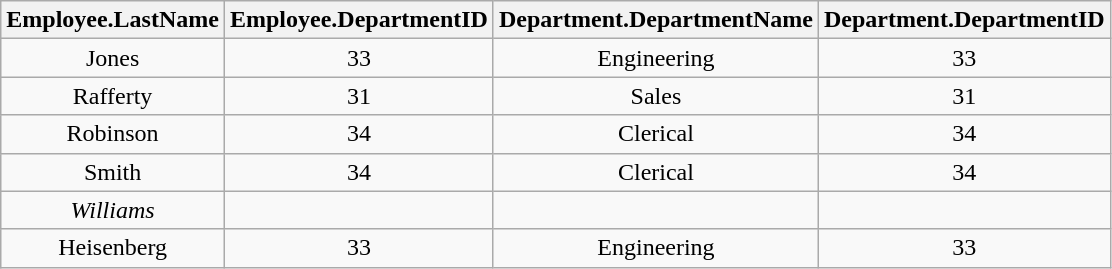<table class="wikitable" style="text-align:center">
<tr>
<th>Employee.LastName</th>
<th>Employee.DepartmentID</th>
<th>Department.DepartmentName</th>
<th>Department.DepartmentID</th>
</tr>
<tr>
<td>Jones</td>
<td>33</td>
<td>Engineering</td>
<td>33</td>
</tr>
<tr>
<td>Rafferty</td>
<td>31</td>
<td>Sales</td>
<td>31</td>
</tr>
<tr>
<td>Robinson</td>
<td>34</td>
<td>Clerical</td>
<td>34</td>
</tr>
<tr>
<td>Smith</td>
<td>34</td>
<td>Clerical</td>
<td>34</td>
</tr>
<tr>
<td><em>Williams</em></td>
<td></td>
<td></td>
<td></td>
</tr>
<tr>
<td>Heisenberg</td>
<td>33</td>
<td>Engineering</td>
<td>33</td>
</tr>
</table>
